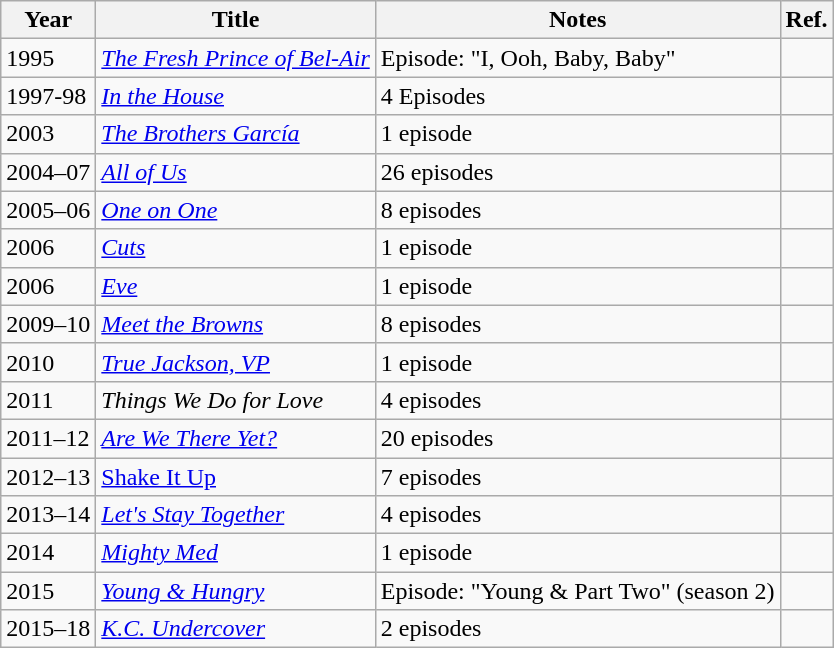<table class="wikitable sortable">
<tr>
<th>Year</th>
<th>Title</th>
<th class="unsortable">Notes</th>
<th class="unsortable">Ref.</th>
</tr>
<tr>
<td>1995</td>
<td><em><a href='#'>The Fresh Prince of Bel-Air</a></em></td>
<td>Episode: "I, Ooh, Baby, Baby"</td>
<td></td>
</tr>
<tr>
<td>1997-98</td>
<td><em><a href='#'>In the House</a></em></td>
<td>4 Episodes</td>
<td></td>
</tr>
<tr>
<td>2003</td>
<td><em><a href='#'>The Brothers García</a></em></td>
<td>1 episode</td>
<td></td>
</tr>
<tr>
<td>2004–07</td>
<td><em><a href='#'>All of Us</a></em></td>
<td>26 episodes</td>
<td></td>
</tr>
<tr>
<td>2005–06</td>
<td><em><a href='#'>One on One</a></em></td>
<td>8 episodes</td>
<td></td>
</tr>
<tr>
<td>2006</td>
<td><em><a href='#'>Cuts</a></em></td>
<td>1 episode</td>
<td></td>
</tr>
<tr>
<td>2006</td>
<td><em><a href='#'>Eve</a></em></td>
<td>1 episode</td>
<td></td>
</tr>
<tr>
<td>2009–10</td>
<td><em><a href='#'>Meet the Browns</a></em></td>
<td>8 episodes</td>
<td></td>
</tr>
<tr>
<td>2010</td>
<td><em><a href='#'>True Jackson, VP</a></em></td>
<td>1 episode</td>
<td></td>
</tr>
<tr>
<td>2011</td>
<td><em>Things We Do for Love</em></td>
<td>4 episodes</td>
<td></td>
</tr>
<tr>
<td>2011–12</td>
<td><em><a href='#'>Are We There Yet?</a></em></td>
<td>20 episodes</td>
<td></td>
</tr>
<tr>
<td>2012–13</td>
<td><em><a href='#'></em>Shake It Up<em></a></em></td>
<td>7 episodes</td>
<td></td>
</tr>
<tr>
<td>2013–14</td>
<td><em><a href='#'>Let's Stay Together</a></em></td>
<td>4 episodes</td>
<td></td>
</tr>
<tr>
<td>2014</td>
<td><em><a href='#'>Mighty Med</a></em></td>
<td>1 episode</td>
<td></td>
</tr>
<tr>
<td>2015</td>
<td><em><a href='#'>Young & Hungry</a></em></td>
<td>Episode: "Young & Part Two" (season 2)</td>
<td></td>
</tr>
<tr>
<td>2015–18</td>
<td><em><a href='#'>K.C. Undercover</a></em></td>
<td>2 episodes</td>
<td></td>
</tr>
</table>
